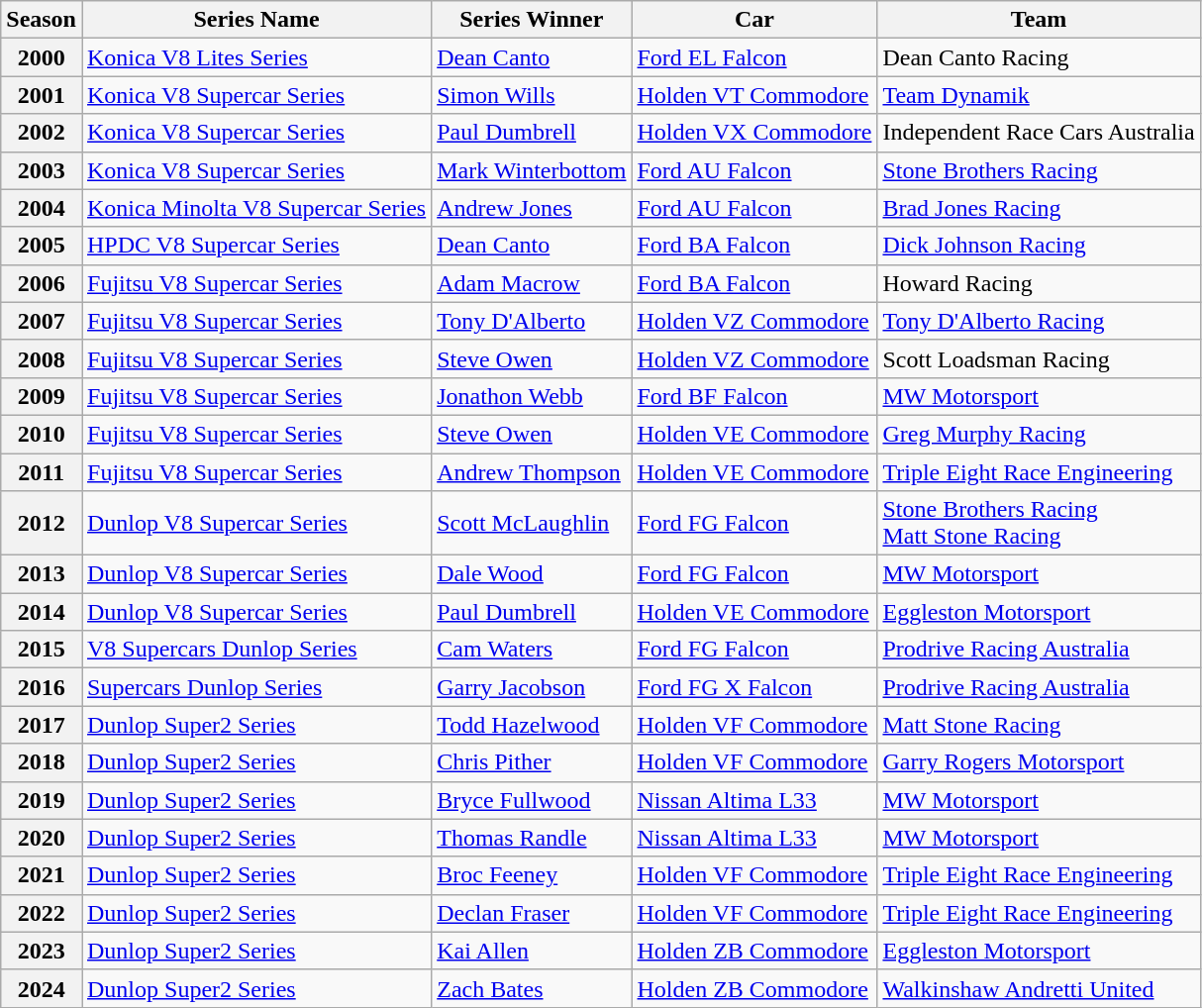<table class="wikitable">
<tr>
<th>Season</th>
<th>Series Name</th>
<th>Series Winner</th>
<th>Car</th>
<th>Team</th>
</tr>
<tr>
<th>2000</th>
<td><a href='#'>Konica V8 Lites Series</a></td>
<td> <a href='#'>Dean Canto</a></td>
<td><a href='#'>Ford EL Falcon</a></td>
<td>Dean Canto Racing</td>
</tr>
<tr>
<th>2001</th>
<td><a href='#'>Konica V8 Supercar Series</a></td>
<td> <a href='#'>Simon Wills</a></td>
<td><a href='#'>Holden VT Commodore</a></td>
<td><a href='#'>Team Dynamik</a></td>
</tr>
<tr>
<th>2002</th>
<td><a href='#'>Konica V8 Supercar Series</a></td>
<td> <a href='#'>Paul Dumbrell</a></td>
<td><a href='#'>Holden VX Commodore</a></td>
<td>Independent Race Cars Australia</td>
</tr>
<tr>
<th>2003</th>
<td><a href='#'>Konica V8 Supercar Series</a></td>
<td> <a href='#'>Mark Winterbottom</a></td>
<td><a href='#'>Ford AU Falcon</a></td>
<td><a href='#'>Stone Brothers Racing</a></td>
</tr>
<tr>
<th>2004</th>
<td><a href='#'>Konica Minolta V8 Supercar Series</a></td>
<td> <a href='#'>Andrew Jones</a></td>
<td><a href='#'>Ford AU Falcon</a></td>
<td><a href='#'>Brad Jones Racing</a></td>
</tr>
<tr>
<th>2005</th>
<td><a href='#'>HPDC V8 Supercar Series</a></td>
<td> <a href='#'>Dean Canto</a></td>
<td><a href='#'>Ford BA Falcon</a></td>
<td><a href='#'>Dick Johnson Racing</a></td>
</tr>
<tr>
<th>2006</th>
<td><a href='#'>Fujitsu V8 Supercar Series</a></td>
<td> <a href='#'>Adam Macrow</a></td>
<td><a href='#'>Ford BA Falcon</a></td>
<td>Howard Racing</td>
</tr>
<tr>
<th>2007</th>
<td><a href='#'>Fujitsu V8 Supercar Series</a></td>
<td> <a href='#'>Tony D'Alberto</a></td>
<td><a href='#'>Holden VZ Commodore</a></td>
<td><a href='#'>Tony D'Alberto Racing</a></td>
</tr>
<tr>
<th>2008</th>
<td><a href='#'>Fujitsu V8 Supercar Series</a></td>
<td> <a href='#'>Steve Owen</a></td>
<td><a href='#'>Holden VZ Commodore</a></td>
<td>Scott Loadsman Racing</td>
</tr>
<tr>
<th>2009</th>
<td><a href='#'>Fujitsu V8 Supercar Series</a></td>
<td> <a href='#'>Jonathon Webb</a></td>
<td><a href='#'>Ford BF Falcon</a></td>
<td><a href='#'>MW Motorsport</a></td>
</tr>
<tr>
<th>2010</th>
<td><a href='#'>Fujitsu V8 Supercar Series</a></td>
<td> <a href='#'>Steve Owen</a></td>
<td><a href='#'>Holden VE Commodore</a></td>
<td><a href='#'>Greg Murphy Racing</a></td>
</tr>
<tr>
<th>2011</th>
<td><a href='#'>Fujitsu V8 Supercar Series</a></td>
<td> <a href='#'>Andrew Thompson</a></td>
<td><a href='#'>Holden VE Commodore</a></td>
<td><a href='#'>Triple Eight Race Engineering</a></td>
</tr>
<tr>
<th>2012</th>
<td><a href='#'>Dunlop V8 Supercar Series</a></td>
<td> <a href='#'>Scott McLaughlin</a></td>
<td><a href='#'>Ford FG Falcon</a></td>
<td><a href='#'>Stone Brothers Racing</a><br><a href='#'>Matt Stone Racing</a></td>
</tr>
<tr>
<th>2013</th>
<td><a href='#'>Dunlop V8 Supercar Series</a></td>
<td> <a href='#'>Dale Wood</a></td>
<td><a href='#'>Ford FG Falcon</a></td>
<td><a href='#'>MW Motorsport</a></td>
</tr>
<tr>
<th>2014</th>
<td><a href='#'>Dunlop V8 Supercar Series</a></td>
<td> <a href='#'>Paul Dumbrell</a></td>
<td><a href='#'>Holden VE Commodore</a></td>
<td><a href='#'>Eggleston Motorsport</a></td>
</tr>
<tr>
<th>2015</th>
<td><a href='#'>V8 Supercars Dunlop Series</a></td>
<td> <a href='#'>Cam Waters</a></td>
<td><a href='#'>Ford FG Falcon</a></td>
<td><a href='#'>Prodrive Racing Australia</a></td>
</tr>
<tr>
<th>2016</th>
<td><a href='#'>Supercars Dunlop Series</a></td>
<td> <a href='#'>Garry Jacobson</a></td>
<td><a href='#'>Ford FG X Falcon</a></td>
<td><a href='#'>Prodrive Racing Australia</a></td>
</tr>
<tr>
<th>2017</th>
<td><a href='#'>Dunlop Super2 Series</a></td>
<td> <a href='#'>Todd Hazelwood</a></td>
<td><a href='#'>Holden VF Commodore</a></td>
<td><a href='#'>Matt Stone Racing</a></td>
</tr>
<tr>
<th>2018</th>
<td><a href='#'>Dunlop Super2 Series</a></td>
<td> <a href='#'>Chris Pither</a></td>
<td><a href='#'>Holden VF Commodore</a></td>
<td><a href='#'>Garry Rogers Motorsport</a></td>
</tr>
<tr>
<th>2019</th>
<td><a href='#'>Dunlop Super2 Series</a></td>
<td> <a href='#'>Bryce Fullwood</a></td>
<td><a href='#'>Nissan Altima L33</a></td>
<td><a href='#'>MW Motorsport</a></td>
</tr>
<tr>
<th>2020</th>
<td><a href='#'>Dunlop Super2 Series</a></td>
<td> <a href='#'>Thomas Randle</a></td>
<td><a href='#'>Nissan Altima L33</a></td>
<td><a href='#'>MW Motorsport</a></td>
</tr>
<tr>
<th>2021</th>
<td><a href='#'>Dunlop Super2 Series</a></td>
<td> <a href='#'>Broc Feeney</a></td>
<td><a href='#'>Holden VF Commodore</a></td>
<td><a href='#'>Triple Eight Race Engineering</a></td>
</tr>
<tr>
<th>2022</th>
<td><a href='#'>Dunlop Super2 Series</a></td>
<td> <a href='#'>Declan Fraser</a></td>
<td><a href='#'>Holden VF Commodore</a></td>
<td><a href='#'>Triple Eight Race Engineering</a></td>
</tr>
<tr>
<th>2023</th>
<td><a href='#'>Dunlop Super2 Series</a></td>
<td> <a href='#'>Kai Allen</a></td>
<td><a href='#'>Holden ZB Commodore</a></td>
<td><a href='#'>Eggleston Motorsport</a></td>
</tr>
<tr>
<th>2024</th>
<td><a href='#'>Dunlop Super2 Series</a></td>
<td> <a href='#'>Zach Bates</a></td>
<td><a href='#'>Holden ZB Commodore</a></td>
<td><a href='#'>Walkinshaw Andretti United</a></td>
</tr>
</table>
